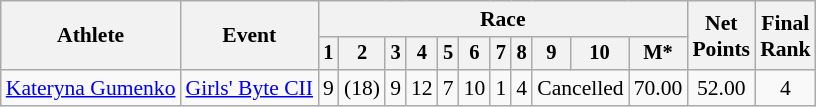<table class="wikitable" style="font-size:90%">
<tr>
<th rowspan="2">Athlete</th>
<th rowspan="2">Event</th>
<th colspan=11>Race</th>
<th rowspan=2>Net<br>Points</th>
<th rowspan=2>Final <br>Rank</th>
</tr>
<tr style="font-size:95%">
<th>1</th>
<th>2</th>
<th>3</th>
<th>4</th>
<th>5</th>
<th>6</th>
<th>7</th>
<th>8</th>
<th>9</th>
<th>10</th>
<th>M*</th>
</tr>
<tr align=center>
<td align=left><a href='#'>Kateryna Gumenko</a></td>
<td align=left><a href='#'>Girls' Byte CII</a></td>
<td>9</td>
<td>(18)</td>
<td>9</td>
<td>12</td>
<td>7</td>
<td>10</td>
<td>1</td>
<td>4</td>
<td colspan=2>Cancelled</td>
<td>70.00</td>
<td>52.00</td>
<td>4</td>
</tr>
</table>
